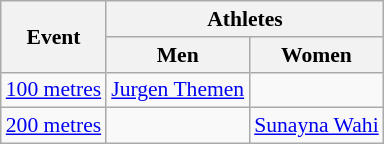<table class=wikitable style="font-size:90%">
<tr>
<th rowspan=2>Event</th>
<th colspan=2>Athletes</th>
</tr>
<tr>
<th>Men</th>
<th>Women</th>
</tr>
<tr>
<td><a href='#'>100 metres</a></td>
<td><a href='#'>Jurgen Themen</a></td>
<td></td>
</tr>
<tr>
<td><a href='#'>200 metres</a></td>
<td></td>
<td><a href='#'>Sunayna Wahi</a></td>
</tr>
</table>
